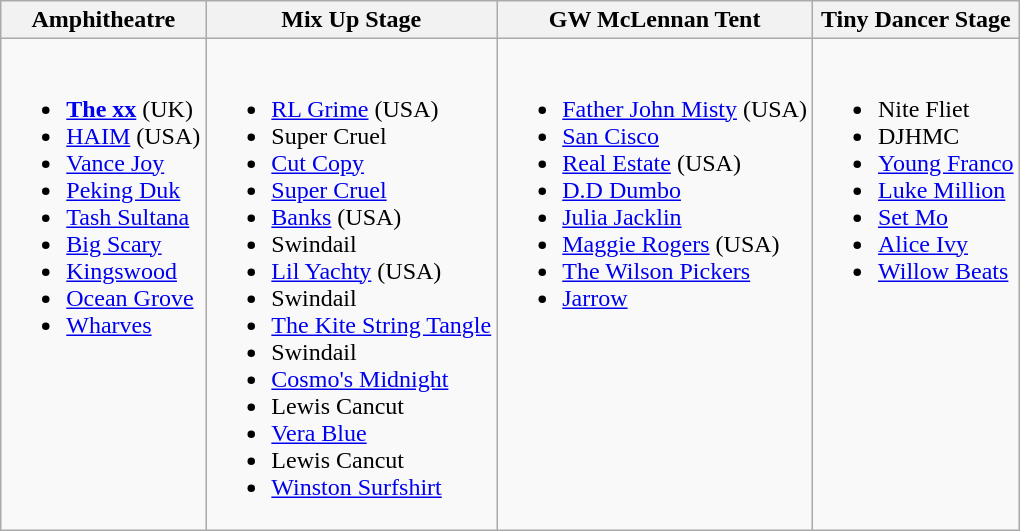<table class="wikitable">
<tr>
<th>Amphitheatre</th>
<th>Mix Up Stage</th>
<th>GW McLennan Tent</th>
<th>Tiny Dancer Stage</th>
</tr>
<tr valign="top">
<td><br><ul><li><strong><a href='#'>The xx</a></strong> (UK)</li><li><a href='#'>HAIM</a> (USA)</li><li><a href='#'>Vance Joy</a></li><li><a href='#'>Peking Duk</a></li><li><a href='#'>Tash Sultana</a></li><li><a href='#'>Big Scary</a></li><li><a href='#'>Kingswood</a></li><li><a href='#'>Ocean Grove</a></li><li><a href='#'>Wharves</a></li></ul></td>
<td><br><ul><li><a href='#'>RL Grime</a> (USA)</li><li>Super Cruel</li><li><a href='#'>Cut Copy</a></li><li><a href='#'>Super Cruel</a></li><li><a href='#'>Banks</a> (USA)</li><li>Swindail</li><li><a href='#'>Lil Yachty</a> (USA)</li><li>Swindail</li><li><a href='#'>The Kite String Tangle</a></li><li>Swindail</li><li><a href='#'>Cosmo's Midnight</a></li><li>Lewis Cancut</li><li><a href='#'>Vera Blue</a></li><li>Lewis Cancut</li><li><a href='#'>Winston Surfshirt</a></li></ul></td>
<td><br><ul><li><a href='#'>Father John Misty</a> (USA)</li><li><a href='#'>San Cisco</a></li><li><a href='#'>Real Estate</a> (USA)</li><li><a href='#'>D.D Dumbo</a></li><li><a href='#'>Julia Jacklin</a></li><li><a href='#'>Maggie Rogers</a> (USA)</li><li><a href='#'>The Wilson Pickers</a></li><li><a href='#'>Jarrow</a></li></ul></td>
<td><br><ul><li>Nite Fliet</li><li>DJHMC</li><li><a href='#'>Young Franco</a></li><li><a href='#'>Luke Million</a></li><li><a href='#'>Set Mo</a></li><li><a href='#'>Alice Ivy</a></li><li><a href='#'>Willow Beats</a></li></ul></td>
</tr>
</table>
